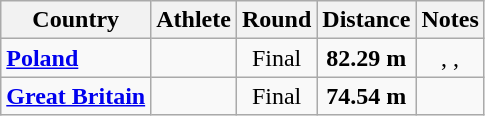<table class="wikitable sortable" style="text-align:center">
<tr>
<th>Country</th>
<th>Athlete</th>
<th>Round</th>
<th>Distance</th>
<th>Notes</th>
</tr>
<tr>
<td align=left><strong><a href='#'>Poland</a></strong></td>
<td align=left></td>
<td>Final</td>
<td><strong>82.29 m</strong></td>
<td>, , </td>
</tr>
<tr>
<td align=left><strong><a href='#'>Great Britain</a></strong></td>
<td align=left></td>
<td>Final</td>
<td><strong>74.54 m</strong></td>
<td></td>
</tr>
</table>
